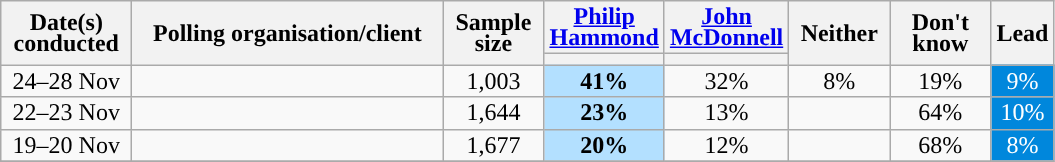<table class="wikitable sortable" style="text-align:center;line-height:14px">
<tr>
<th style="width:80px;" rowspan="2">Date(s)<br>conducted</th>
<th style="width:200px;" rowspan="2">Polling organisation/client</th>
<th style="width:60px;" rowspan="2">Sample size</th>
<th style="width:60px;" class="unsortable"><a href='#'>Philip Hammond</a></th>
<th style="width:60px;" class="unsortable"><a href='#'>John McDonnell</a></th>
<th style="width:60px;" rowspan="2" class="unsortable">Neither</th>
<th style="width:60px;" rowspan="2" class="unsortable">Don't know</th>
<th class="unsortable" style="width:20px;" rowspan="2">Lead</th>
</tr>
<tr>
<th class="unsortable" style="color:inherit;background:"></th>
<th class="unsortable" style="color:inherit;background:"></th>
</tr>
<tr>
<td>24–28 Nov</td>
<td></td>
<td>1,003</td>
<td style="background:#B3E0FF"><strong>41%</strong></td>
<td>32%</td>
<td>8%</td>
<td>19%</td>
<td style="background:#0087DC; color:white;">9%</td>
</tr>
<tr>
<td>22–23 Nov</td>
<td></td>
<td>1,644</td>
<td style="background:#B3E0FF"><strong>23%</strong></td>
<td>13%</td>
<td></td>
<td>64%</td>
<td style="background:#0087DC; color:white;">10%</td>
</tr>
<tr>
<td>19–20 Nov</td>
<td></td>
<td>1,677</td>
<td style="background:#B3E0FF"><strong>20%</strong></td>
<td>12%</td>
<td></td>
<td>68%</td>
<td style="background:#0087DC; color:white;">8%</td>
</tr>
<tr>
</tr>
</table>
